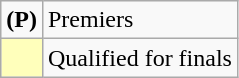<table class=wikitable>
<tr>
<td><strong>(P)</strong></td>
<td>Premiers</td>
</tr>
<tr>
<td bgcolor=FFFFBB></td>
<td>Qualified for finals</td>
</tr>
</table>
